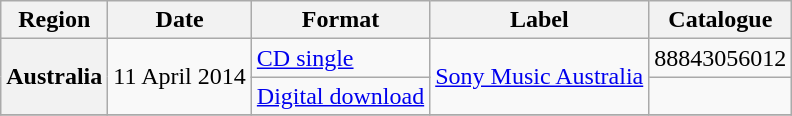<table class="wikitable plainrowheaders">
<tr>
<th scope="col">Region</th>
<th scope="col">Date</th>
<th scope="col">Format</th>
<th scope="col">Label</th>
<th scope="col">Catalogue</th>
</tr>
<tr>
<th scope="row" rowspan="2">Australia</th>
<td rowspan="2">11 April 2014</td>
<td><a href='#'>CD single</a></td>
<td rowspan="2"><a href='#'>Sony Music Australia</a></td>
<td>88843056012</td>
</tr>
<tr>
<td><a href='#'>Digital download</a></td>
<td></td>
</tr>
<tr>
</tr>
</table>
